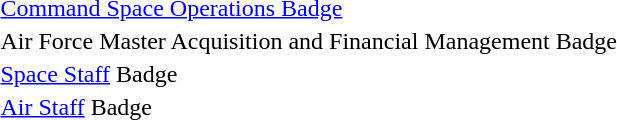<table>
<tr>
<td></td>
<td><a href='#'>Command Space Operations Badge</a></td>
</tr>
<tr>
<td></td>
<td>Air Force Master Acquisition and Financial Management Badge</td>
</tr>
<tr>
<td></td>
<td><a href='#'>Space Staff</a> Badge</td>
</tr>
<tr>
<td></td>
<td><a href='#'>Air Staff</a> Badge</td>
</tr>
</table>
